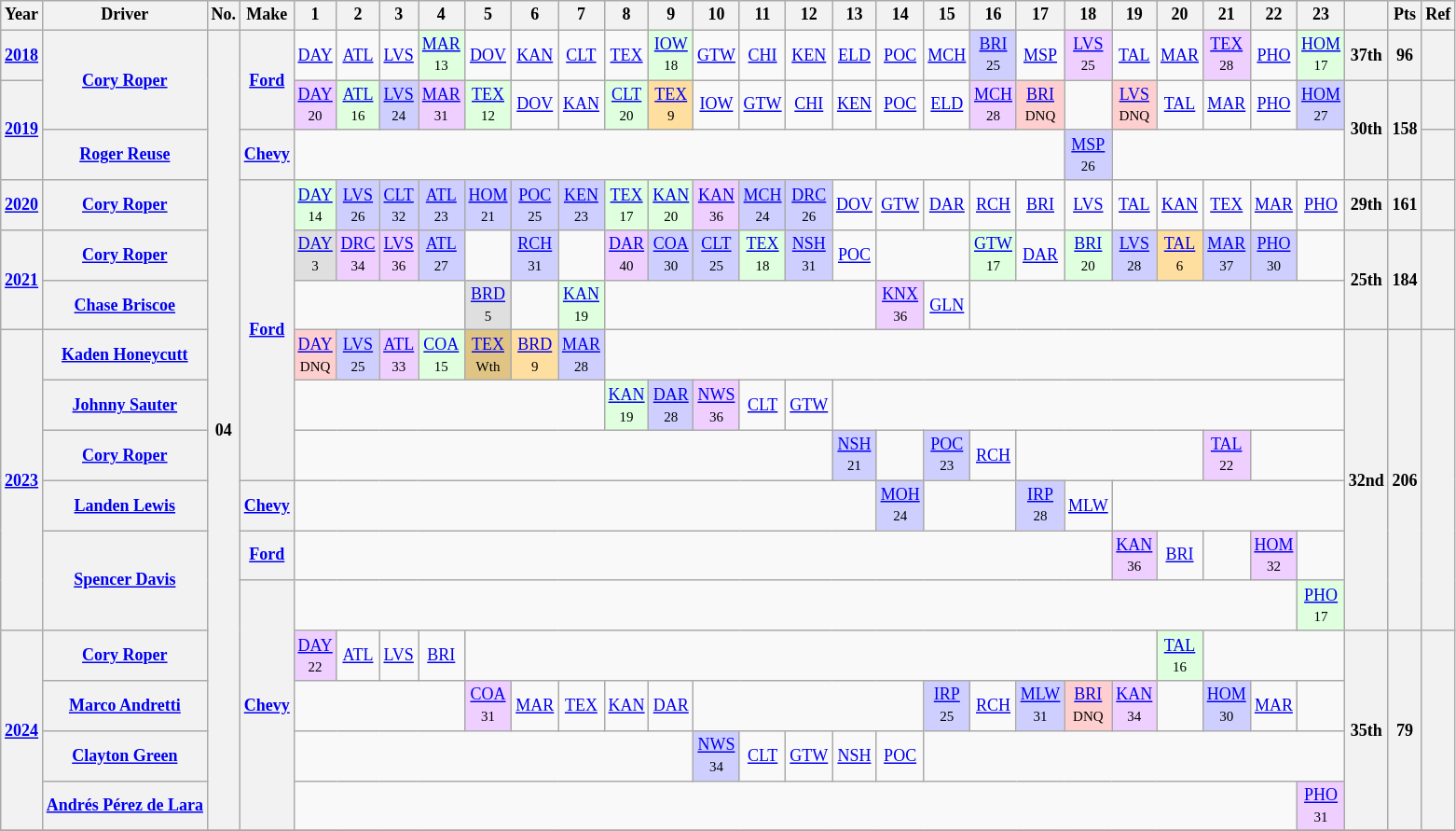<table class="wikitable" style="text-align:center; font-size:75%">
<tr>
<th>Year</th>
<th>Driver</th>
<th>No.</th>
<th>Make</th>
<th>1</th>
<th>2</th>
<th>3</th>
<th>4</th>
<th>5</th>
<th>6</th>
<th>7</th>
<th>8</th>
<th>9</th>
<th>10</th>
<th>11</th>
<th>12</th>
<th>13</th>
<th>14</th>
<th>15</th>
<th>16</th>
<th>17</th>
<th>18</th>
<th>19</th>
<th>20</th>
<th>21</th>
<th>22</th>
<th>23</th>
<th></th>
<th>Pts</th>
<th>Ref</th>
</tr>
<tr>
<th><a href='#'>2018</a></th>
<th rowspan=2><a href='#'>Cory Roper</a></th>
<th rowspan="16">04</th>
<th rowspan=2><a href='#'>Ford</a></th>
<td><a href='#'>DAY</a></td>
<td><a href='#'>ATL</a></td>
<td><a href='#'>LVS</a></td>
<td style="background:#DFFFDF;"><a href='#'>MAR</a><br><small>13</small></td>
<td><a href='#'>DOV</a></td>
<td><a href='#'>KAN</a></td>
<td><a href='#'>CLT</a></td>
<td><a href='#'>TEX</a></td>
<td style="background:#DFFFDF;"><a href='#'>IOW</a><br><small>18</small></td>
<td><a href='#'>GTW</a></td>
<td><a href='#'>CHI</a></td>
<td><a href='#'>KEN</a></td>
<td><a href='#'>ELD</a></td>
<td><a href='#'>POC</a></td>
<td><a href='#'>MCH</a></td>
<td style="background:#CFCFFF;"><a href='#'>BRI</a><br><small>25</small></td>
<td><a href='#'>MSP</a></td>
<td style="background:#EFCFFF;"><a href='#'>LVS</a><br><small>25</small></td>
<td><a href='#'>TAL</a></td>
<td><a href='#'>MAR</a></td>
<td style="background:#EFCFFF;"><a href='#'>TEX</a><br><small>28</small></td>
<td><a href='#'>PHO</a></td>
<td style="background:#DFFFDF;"><a href='#'>HOM</a><br><small>17</small></td>
<th>37th</th>
<th>96</th>
<th></th>
</tr>
<tr>
<th rowspan=2><a href='#'>2019</a></th>
<td style="background:#EFCFFF;"><a href='#'>DAY</a><br><small>20</small></td>
<td style="background:#DFFFDF;"><a href='#'>ATL</a><br><small>16</small></td>
<td style="background:#CFCFFF;"><a href='#'>LVS</a><br><small>24</small></td>
<td style="background:#EFCFFF;"><a href='#'>MAR</a><br><small>31</small></td>
<td style="background:#DFFFDF;"><a href='#'>TEX</a><br><small>12</small></td>
<td><a href='#'>DOV</a></td>
<td><a href='#'>KAN</a></td>
<td style="background:#DFFFDF;"><a href='#'>CLT</a><br><small>20</small></td>
<td style="background:#FFDF9F;"><a href='#'>TEX</a><br><small>9</small></td>
<td><a href='#'>IOW</a></td>
<td><a href='#'>GTW</a></td>
<td><a href='#'>CHI</a></td>
<td><a href='#'>KEN</a></td>
<td><a href='#'>POC</a></td>
<td><a href='#'>ELD</a></td>
<td style="background:#EFCFFF;"><a href='#'>MCH</a><br><small>28</small></td>
<td style="background:#FFCFCF;"><a href='#'>BRI</a><br><small>DNQ</small></td>
<td></td>
<td style="background:#FFCFCF;"><a href='#'>LVS</a><br><small>DNQ</small></td>
<td><a href='#'>TAL</a></td>
<td><a href='#'>MAR</a></td>
<td><a href='#'>PHO</a></td>
<td style="background:#CFCFFF;"><a href='#'>HOM</a><br><small>27</small></td>
<th rowspan=2>30th</th>
<th rowspan=2>158</th>
<th></th>
</tr>
<tr>
<th><a href='#'>Roger Reuse</a></th>
<th><a href='#'>Chevy</a></th>
<td colspan=17></td>
<td style="background:#CFCFFF;"><a href='#'>MSP</a><br><small>26</small></td>
<td colspan=5></td>
<th></th>
</tr>
<tr>
<th><a href='#'>2020</a></th>
<th><a href='#'>Cory Roper</a></th>
<th rowspan=6><a href='#'>Ford</a></th>
<td style="background:#DFFFDF;"><a href='#'>DAY</a><br><small>14</small></td>
<td style="background:#CFCFFF;"><a href='#'>LVS</a><br><small>26</small></td>
<td style="background:#CFCFFF;"><a href='#'>CLT</a><br><small>32</small></td>
<td style="background:#CFCFFF;"><a href='#'>ATL</a><br><small>23</small></td>
<td style="background:#CFCFFF;"><a href='#'>HOM</a><br><small>21</small></td>
<td style="background:#CFCFFF;"><a href='#'>POC</a><br><small>25</small></td>
<td style="background:#CFCFFF;"><a href='#'>KEN</a><br><small>23</small></td>
<td style="background:#DFFFDF;"><a href='#'>TEX</a><br><small>17</small></td>
<td style="background:#DFFFDF;"><a href='#'>KAN</a><br><small>20</small></td>
<td style="background:#EFCFFF;"><a href='#'>KAN</a><br><small>36</small></td>
<td style="background:#CFCFFF;"><a href='#'>MCH</a><br><small>24</small></td>
<td style="background:#CFCFFF;"><a href='#'>DRC</a><br><small>26</small></td>
<td><a href='#'>DOV</a></td>
<td><a href='#'>GTW</a></td>
<td><a href='#'>DAR</a></td>
<td><a href='#'>RCH</a></td>
<td><a href='#'>BRI</a></td>
<td><a href='#'>LVS</a></td>
<td><a href='#'>TAL</a></td>
<td><a href='#'>KAN</a></td>
<td><a href='#'>TEX</a></td>
<td><a href='#'>MAR</a></td>
<td><a href='#'>PHO</a></td>
<th>29th</th>
<th>161</th>
<th></th>
</tr>
<tr>
<th rowspan=2><a href='#'>2021</a></th>
<th><a href='#'>Cory Roper</a></th>
<td style="background:#DFDFDF;"><a href='#'>DAY</a><br><small>3</small></td>
<td style="background:#EFCFFF;"><a href='#'>DRC</a><br><small>34</small></td>
<td style="background:#EFCFFF;"><a href='#'>LVS</a><br><small>36</small></td>
<td style="background:#CFCFFF;"><a href='#'>ATL</a><br><small>27</small></td>
<td></td>
<td style="background:#CFCFFF;"><a href='#'>RCH</a><br><small>31</small></td>
<td></td>
<td style="background:#EFCFFF;"><a href='#'>DAR</a><br><small>40</small></td>
<td style="background:#CFCFFF;"><a href='#'>COA</a><br><small>30</small></td>
<td style="background:#CFCFFF;"><a href='#'>CLT</a><br><small>25</small></td>
<td style="background:#DFFFDF;"><a href='#'>TEX</a><br><small>18</small></td>
<td style="background:#CFCFFF;"><a href='#'>NSH</a><br><small>31</small></td>
<td><a href='#'>POC</a></td>
<td colspan=2></td>
<td style="background:#DFFFDF;"><a href='#'>GTW</a><br><small>17</small></td>
<td><a href='#'>DAR</a></td>
<td style="background:#DFFFDF;"><a href='#'>BRI</a><br><small>20</small></td>
<td style="background:#CFCFFF;"><a href='#'>LVS</a><br><small>28</small></td>
<td style="background:#FFDF9F;"><a href='#'>TAL</a><br><small>6</small></td>
<td style="background:#CFCFFF;"><a href='#'>MAR</a><br><small>37</small></td>
<td style="background:#CFCFFF;"><a href='#'>PHO</a><br><small>30</small></td>
<td></td>
<th rowspan=2>25th</th>
<th rowspan=2>184</th>
<th rowspan=2></th>
</tr>
<tr>
<th><a href='#'>Chase Briscoe</a></th>
<td colspan=4></td>
<td style="background:#DFDFDF;"><a href='#'>BRD</a><br><small>5</small></td>
<td></td>
<td style="background:#DFFFDF;"><a href='#'>KAN</a><br><small>19</small></td>
<td colspan=6></td>
<td style="background:#EFCFFF;"><a href='#'>KNX</a><br><small>36</small></td>
<td><a href='#'>GLN</a></td>
<td colspan=8></td>
</tr>
<tr>
<th rowspan=6><a href='#'>2023</a></th>
<th><a href='#'>Kaden Honeycutt</a></th>
<td style="background:#FFCFCF;"><a href='#'>DAY</a><br><small>DNQ</small></td>
<td style="background:#CFCFFF;"><a href='#'>LVS</a><br><small>25</small></td>
<td style="background:#EFCFFF;"><a href='#'>ATL</a><br><small>33</small></td>
<td style="background:#DFFFDF;"><a href='#'>COA</a><br><small>15</small></td>
<td style="background:#DFC484;"><a href='#'>TEX</a><br><small>Wth</small></td>
<td style="background:#FFDF9F;"><a href='#'>BRD</a><br><small>9</small></td>
<td style="background:#CFCFFF;"><a href='#'>MAR</a><br><small>28</small></td>
<td colspan=16></td>
<th rowspan=6>32nd</th>
<th rowspan=6>206</th>
<th rowspan=6></th>
</tr>
<tr>
<th><a href='#'>Johnny Sauter</a></th>
<td colspan=7></td>
<td style="background:#DFFFDF;"><a href='#'>KAN</a><br><small>19</small></td>
<td style="background:#CFCFFF;"><a href='#'>DAR</a><br><small>28</small></td>
<td style="background:#EFCFFF;"><a href='#'>NWS</a><br><small>36</small></td>
<td><a href='#'>CLT</a></td>
<td><a href='#'>GTW</a></td>
<td colspan=11></td>
</tr>
<tr>
<th><a href='#'>Cory Roper</a></th>
<td colspan=12></td>
<td style="background:#CFCFFF;"><a href='#'>NSH</a><br><small>21</small></td>
<td></td>
<td style="background:#CFCFFF;"><a href='#'>POC</a><br><small>23</small></td>
<td><a href='#'>RCH</a></td>
<td colspan=4></td>
<td style="background:#EFCFFF;"><a href='#'>TAL</a><br><small>22</small></td>
<td colspan=2></td>
</tr>
<tr>
<th><a href='#'>Landen Lewis</a></th>
<th><a href='#'>Chevy</a></th>
<td colspan=13></td>
<td style="background:#CFCFFF;"><a href='#'>MOH</a><br><small>24</small></td>
<td colspan=2></td>
<td style="background:#CFCFFF;"><a href='#'>IRP</a><br><small>28</small></td>
<td><a href='#'>MLW</a></td>
<td colspan=5></td>
</tr>
<tr>
<th rowspan=2><a href='#'>Spencer Davis</a></th>
<th><a href='#'>Ford</a></th>
<td colspan=18></td>
<td style="background:#EFCFFF;"><a href='#'>KAN</a><br><small>36</small></td>
<td><a href='#'>BRI</a></td>
<td></td>
<td style="background:#EFCFFF;"><a href='#'>HOM</a><br><small>32</small></td>
<td></td>
</tr>
<tr>
<th rowspan=5><a href='#'>Chevy</a></th>
<td colspan=22></td>
<td style="background:#DFFFDF;"><a href='#'>PHO</a><br><small>17</small></td>
</tr>
<tr>
<th rowspan=4><a href='#'>2024</a></th>
<th><a href='#'>Cory Roper</a></th>
<td style="background:#EFCFFF;"><a href='#'>DAY</a><br><small>22</small></td>
<td><a href='#'>ATL</a></td>
<td><a href='#'>LVS</a></td>
<td><a href='#'>BRI</a></td>
<td colspan="15"></td>
<td style="background:#DFFFDF;"><a href='#'>TAL</a><br><small>16</small></td>
<td colspan=3></td>
<th rowspan=4>35th</th>
<th rowspan=4>79</th>
<th rowspan=4></th>
</tr>
<tr>
<th><a href='#'>Marco Andretti</a></th>
<td colspan="4"></td>
<td style="background:#EFCFFF;"><a href='#'>COA</a><br><small>31</small></td>
<td><a href='#'>MAR</a></td>
<td><a href='#'>TEX</a></td>
<td><a href='#'>KAN</a></td>
<td><a href='#'>DAR</a></td>
<td colspan="5"></td>
<td style="background:#CFCFFF;"><a href='#'>IRP</a><br><small>25</small></td>
<td><a href='#'>RCH</a></td>
<td style="background:#CFCFFF;"><a href='#'>MLW</a><br><small>31</small></td>
<td style="background:#FFCFCF;"><a href='#'>BRI</a><br><small>DNQ</small></td>
<td style="background:#EFCFFF;"><a href='#'>KAN</a><br><small>34</small></td>
<td></td>
<td style="background:#CFCFFF;"><a href='#'>HOM</a><br><small>30</small></td>
<td><a href='#'>MAR</a></td>
<td></td>
</tr>
<tr>
<th><a href='#'>Clayton Green</a></th>
<td colspan=9></td>
<td style="background:#CFCFFF;"><a href='#'>NWS</a><br><small>34</small></td>
<td><a href='#'>CLT</a></td>
<td><a href='#'>GTW</a></td>
<td><a href='#'>NSH</a></td>
<td><a href='#'>POC</a></td>
<td colspan=9></td>
</tr>
<tr>
<th><a href='#'>Andrés Pérez de Lara</a></th>
<td colspan=22></td>
<td style="background:#EFCFFF;"><a href='#'>PHO</a><br><small>31</small></td>
</tr>
<tr>
</tr>
</table>
